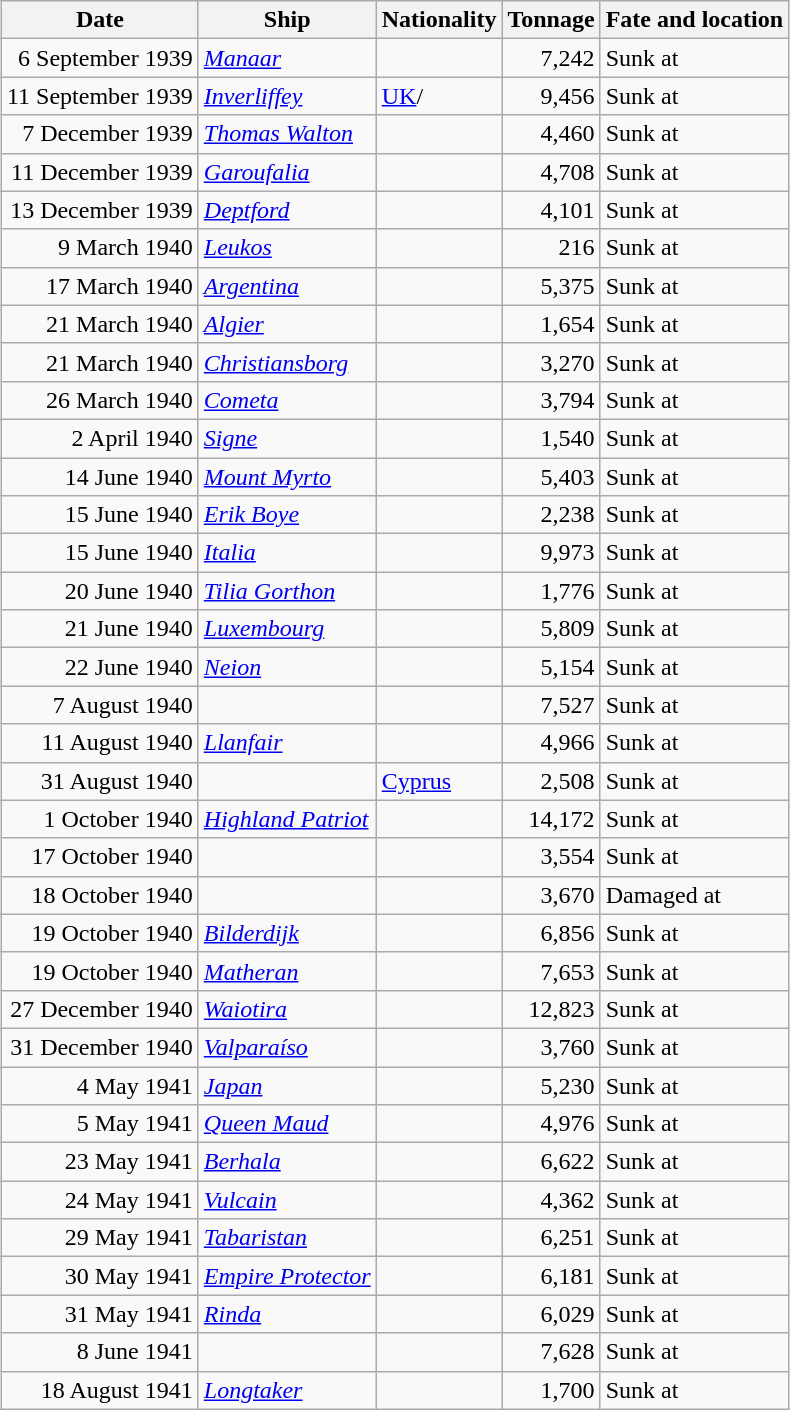<table class="wikitable sortable" style="margin: 1em auto 1em auto;">
<tr>
<th>Date</th>
<th>Ship</th>
<th>Nationality</th>
<th>Tonnage</th>
<th>Fate and location</th>
</tr>
<tr>
<td align="right">6 September 1939</td>
<td align="left"><em><a href='#'>Manaar</a></em></td>
<td align="left"></td>
<td align="right">7,242</td>
<td align="left">Sunk at </td>
</tr>
<tr>
<td align="right">11 September 1939</td>
<td align="left"><em><a href='#'>Inverliffey</a></em></td>
<td align="left"><a href='#'>UK</a>/</td>
<td align="right">9,456</td>
<td align="left">Sunk at </td>
</tr>
<tr>
<td align="right">7 December 1939</td>
<td align="left"><em><a href='#'>Thomas Walton</a></em></td>
<td align="left"></td>
<td align="right">4,460</td>
<td align="left">Sunk at </td>
</tr>
<tr>
<td align="right">11 December 1939</td>
<td align="left"><em><a href='#'>Garoufalia</a></em></td>
<td align="left"></td>
<td align="right">4,708</td>
<td align="left">Sunk at </td>
</tr>
<tr>
<td align="right">13 December 1939</td>
<td align="left"><em><a href='#'>Deptford</a></em></td>
<td align="left"></td>
<td align="right">4,101</td>
<td align="left">Sunk at </td>
</tr>
<tr>
<td align="right">9 March 1940</td>
<td align="left"><em><a href='#'>Leukos</a></em></td>
<td align="left"></td>
<td align="right">216</td>
<td align="left">Sunk at </td>
</tr>
<tr>
<td align="right">17 March 1940</td>
<td align="left"><em><a href='#'>Argentina</a></em></td>
<td align="left"></td>
<td align="right">5,375</td>
<td align="left">Sunk at </td>
</tr>
<tr>
<td align="right">21 March 1940</td>
<td align="left"><em><a href='#'>Algier</a></em></td>
<td align="left"></td>
<td align="right">1,654</td>
<td align="left">Sunk at </td>
</tr>
<tr>
<td align="right">21 March 1940</td>
<td align="left"><em><a href='#'>Christiansborg</a></em></td>
<td align="left"></td>
<td align="right">3,270</td>
<td align="left">Sunk at </td>
</tr>
<tr>
<td align="right">26 March 1940</td>
<td align="left"><em><a href='#'>Cometa</a></em></td>
<td align="left"></td>
<td align="right">3,794</td>
<td align="left">Sunk at </td>
</tr>
<tr>
<td align="right">2 April 1940</td>
<td align="left"><em><a href='#'>Signe</a></em></td>
<td align="left"></td>
<td align="right">1,540</td>
<td align="left">Sunk at </td>
</tr>
<tr>
<td align="right">14 June 1940</td>
<td align="left"><em><a href='#'>Mount Myrto</a></em></td>
<td align="left"></td>
<td align="right">5,403</td>
<td align="left">Sunk at </td>
</tr>
<tr>
<td align="right">15 June 1940</td>
<td align="left"><em><a href='#'>Erik Boye</a></em></td>
<td align="left"></td>
<td align="right">2,238</td>
<td align="left">Sunk at </td>
</tr>
<tr>
<td align="right">15 June 1940</td>
<td align="left"><em><a href='#'>Italia</a></em></td>
<td align="left"></td>
<td align="right">9,973</td>
<td align="left">Sunk at </td>
</tr>
<tr>
<td align="right">20 June 1940</td>
<td align="left"><em><a href='#'>Tilia Gorthon</a></em></td>
<td align="left"></td>
<td align="right">1,776</td>
<td align="left">Sunk at </td>
</tr>
<tr>
<td align="right">21 June 1940</td>
<td align="left"><em><a href='#'>Luxembourg</a></em></td>
<td align="left"></td>
<td align="right">5,809</td>
<td align="left">Sunk at </td>
</tr>
<tr>
<td align="right">22 June 1940</td>
<td align="left"><em><a href='#'>Neion</a></em></td>
<td align="left"></td>
<td align="right">5,154</td>
<td align="left">Sunk at </td>
</tr>
<tr>
<td align="right">7 August 1940</td>
<td align="left"></td>
<td align="left"></td>
<td align="right">7,527</td>
<td align="left">Sunk at </td>
</tr>
<tr>
<td align="right">11 August 1940</td>
<td align="left"><em><a href='#'>Llanfair</a></em></td>
<td align="left"></td>
<td align="right">4,966</td>
<td align="left">Sunk at </td>
</tr>
<tr>
<td align="right">31 August 1940</td>
<td align="left"></td>
<td align="left"> <a href='#'>Cyprus</a></td>
<td align="right">2,508</td>
<td align="left">Sunk at </td>
</tr>
<tr>
<td align="right">1 October 1940</td>
<td align="left"><em><a href='#'>Highland Patriot</a></em></td>
<td align="left"></td>
<td align="right">14,172</td>
<td align="left">Sunk at </td>
</tr>
<tr>
<td align="right">17 October 1940</td>
<td align="left"></td>
<td align="left"></td>
<td align="right">3,554</td>
<td align="left">Sunk at </td>
</tr>
<tr>
<td align="right">18 October 1940</td>
<td align="left"></td>
<td align="left"></td>
<td align="right">3,670</td>
<td align="left">Damaged at </td>
</tr>
<tr>
<td align="right">19 October 1940</td>
<td align="left"><em><a href='#'>Bilderdijk</a></em></td>
<td align="left"></td>
<td align="right">6,856</td>
<td align="left">Sunk at </td>
</tr>
<tr>
<td align="right">19 October 1940</td>
<td align="left"><em><a href='#'>Matheran</a></em></td>
<td align="left"></td>
<td align="right">7,653</td>
<td align="left">Sunk at </td>
</tr>
<tr>
<td align="right">27 December 1940</td>
<td align="left"><em><a href='#'>Waiotira</a></em></td>
<td align="left"></td>
<td align="right">12,823</td>
<td align="left">Sunk at </td>
</tr>
<tr>
<td align="right">31 December 1940</td>
<td align="left"><em><a href='#'>Valparaíso</a></em></td>
<td align="left"></td>
<td align="right">3,760</td>
<td align="left">Sunk at </td>
</tr>
<tr>
<td align="right">4 May 1941</td>
<td align="left"><em><a href='#'>Japan</a></em></td>
<td align="left"></td>
<td align="right">5,230</td>
<td align="left">Sunk at </td>
</tr>
<tr>
<td align="right">5 May 1941</td>
<td align="left"><em><a href='#'>Queen Maud</a></em></td>
<td align="left"></td>
<td align="right">4,976</td>
<td align="left">Sunk at </td>
</tr>
<tr>
<td align="right">23 May 1941</td>
<td align="left"><em><a href='#'>Berhala</a></em></td>
<td align="left"></td>
<td align="right">6,622</td>
<td align="left">Sunk at </td>
</tr>
<tr>
<td align="right">24 May 1941</td>
<td align="left"><em><a href='#'>Vulcain</a></em></td>
<td align="left"></td>
<td align="right">4,362</td>
<td align="left">Sunk at </td>
</tr>
<tr>
<td align="right">29 May 1941</td>
<td align="left"><em><a href='#'>Tabaristan</a></em></td>
<td align="left"></td>
<td align="right">6,251</td>
<td align="left">Sunk at </td>
</tr>
<tr>
<td align="right">30 May 1941</td>
<td align="left"><em><a href='#'>Empire Protector</a></em></td>
<td align="left"></td>
<td align="right">6,181</td>
<td align="left">Sunk at </td>
</tr>
<tr>
<td align="right">31 May 1941</td>
<td align="left"><em><a href='#'>Rinda</a></em></td>
<td align="left"></td>
<td align="right">6,029</td>
<td align="left">Sunk at </td>
</tr>
<tr>
<td align="right">8 June 1941</td>
<td align="left"></td>
<td align="left"></td>
<td align="right">7,628</td>
<td align="left">Sunk at </td>
</tr>
<tr>
<td align="right">18 August 1941</td>
<td align="left"><em><a href='#'>Longtaker</a></em></td>
<td align="left"></td>
<td align="right">1,700</td>
<td align="left">Sunk at </td>
</tr>
</table>
